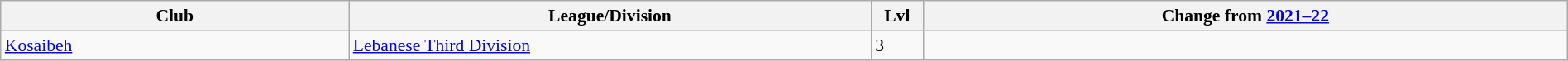<table class="wikitable sortable" width="100%" style="font-size:90%">
<tr>
<th width="20%">Club</th>
<th width="30%">League/Division</th>
<th width="3%">Lvl</th>
<th width="37%">Change from <a href='#'>2021–22</a></th>
</tr>
<tr>
<td><a href='#'>Kosaibeh</a></td>
<td><a href='#'>Lebanese Third Division</a></td>
<td>3</td>
<td></td>
</tr>
</table>
